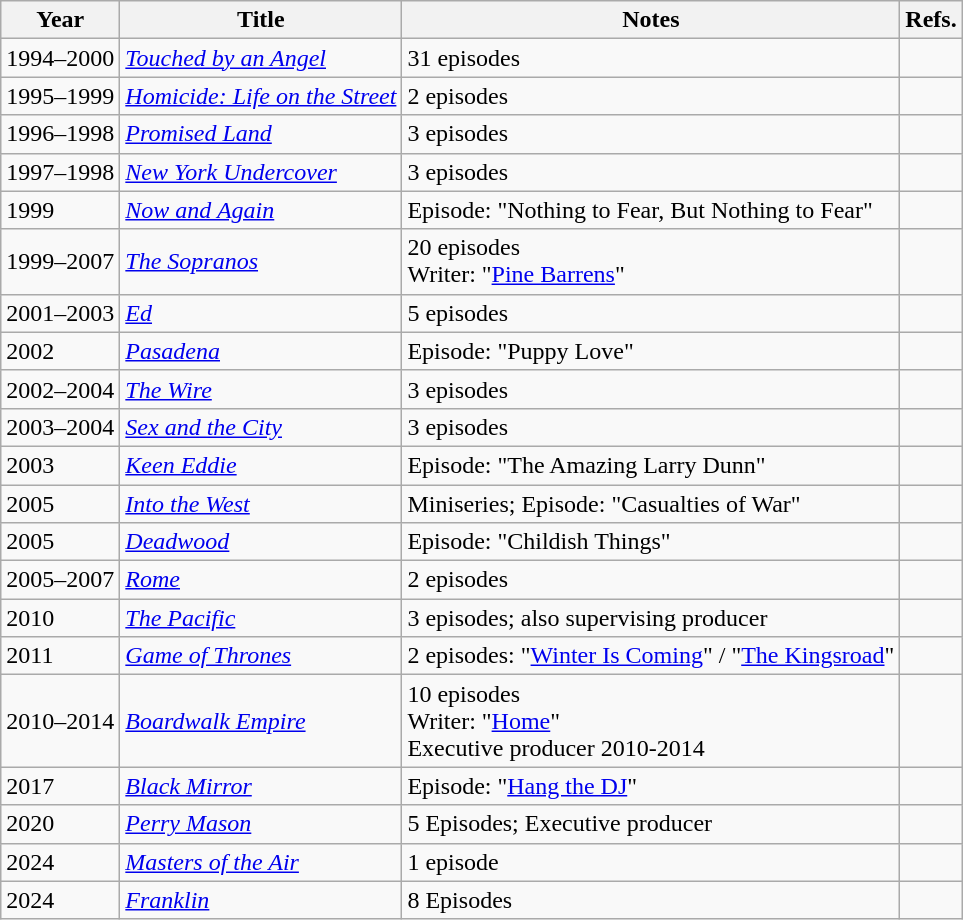<table class="wikitable sortable">
<tr>
<th>Year</th>
<th>Title</th>
<th>Notes</th>
<th class="unsortable">Refs.</th>
</tr>
<tr>
<td>1994–2000</td>
<td><em><a href='#'>Touched by an Angel</a></em></td>
<td>31 episodes</td>
<td></td>
</tr>
<tr>
<td>1995–1999</td>
<td><em><a href='#'>Homicide: Life on the Street</a></em></td>
<td>2 episodes</td>
<td></td>
</tr>
<tr>
<td>1996–1998</td>
<td><em><a href='#'>Promised Land</a></em></td>
<td>3 episodes</td>
<td></td>
</tr>
<tr>
<td>1997–1998</td>
<td><em><a href='#'>New York Undercover</a></em></td>
<td>3 episodes</td>
<td></td>
</tr>
<tr>
<td>1999</td>
<td><em><a href='#'>Now and Again</a></em></td>
<td>Episode: "Nothing to Fear, But Nothing to Fear"</td>
<td></td>
</tr>
<tr>
<td>1999–2007</td>
<td><em><a href='#'>The Sopranos</a></em></td>
<td>20 episodes <br> Writer: "<a href='#'>Pine Barrens</a>"</td>
<td></td>
</tr>
<tr>
<td>2001–2003</td>
<td><em><a href='#'>Ed</a></em></td>
<td>5 episodes</td>
<td></td>
</tr>
<tr>
<td>2002</td>
<td><em><a href='#'>Pasadena</a></em></td>
<td>Episode: "Puppy Love"</td>
<td></td>
</tr>
<tr>
<td>2002–2004</td>
<td><em><a href='#'>The Wire</a></em></td>
<td>3 episodes</td>
<td></td>
</tr>
<tr>
<td>2003–2004</td>
<td><em><a href='#'>Sex and the City</a></em></td>
<td>3 episodes</td>
<td></td>
</tr>
<tr>
<td>2003</td>
<td><em><a href='#'>Keen Eddie</a></em></td>
<td>Episode: "The Amazing Larry Dunn"</td>
<td></td>
</tr>
<tr>
<td>2005</td>
<td><em><a href='#'>Into the West</a></em></td>
<td>Miniseries; Episode: "Casualties of War"</td>
<td></td>
</tr>
<tr>
<td>2005</td>
<td><em><a href='#'>Deadwood</a></em></td>
<td>Episode: "Childish Things"</td>
<td></td>
</tr>
<tr>
<td>2005–2007</td>
<td><em><a href='#'>Rome</a></em></td>
<td>2 episodes</td>
<td></td>
</tr>
<tr>
<td>2010</td>
<td><em><a href='#'>The Pacific</a></em></td>
<td>3 episodes; also supervising producer</td>
<td></td>
</tr>
<tr>
<td>2011</td>
<td><em><a href='#'>Game of Thrones</a></em></td>
<td>2 episodes: "<a href='#'>Winter Is Coming</a>" / "<a href='#'>The Kingsroad</a>"</td>
<td></td>
</tr>
<tr>
<td>2010–2014</td>
<td><em><a href='#'>Boardwalk Empire</a></em></td>
<td>10 episodes <br> Writer: "<a href='#'>Home</a>" <br> Executive producer 2010-2014</td>
<td> <br> <br></td>
</tr>
<tr>
<td>2017</td>
<td><em><a href='#'>Black Mirror</a></em></td>
<td>Episode: "<a href='#'>Hang the DJ</a>"</td>
<td></td>
</tr>
<tr>
<td>2020</td>
<td><em><a href='#'>Perry Mason</a></em></td>
<td>5 Episodes; Executive producer</td>
<td></td>
</tr>
<tr>
<td>2024</td>
<td><em><a href='#'>Masters of the Air</a></em></td>
<td>1 episode</td>
<td></td>
</tr>
<tr>
<td>2024</td>
<td><em><a href='#'>Franklin</a></em></td>
<td>8 Episodes</td>
<td></td>
</tr>
</table>
